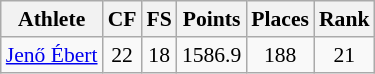<table class="wikitable" border="1" style="font-size:90%">
<tr>
<th>Athlete</th>
<th>CF</th>
<th>FS</th>
<th>Points</th>
<th>Places</th>
<th>Rank</th>
</tr>
<tr align=center>
<td align=left><a href='#'>Jenő Ébert</a></td>
<td>22</td>
<td>18</td>
<td>1586.9</td>
<td>188</td>
<td>21</td>
</tr>
</table>
